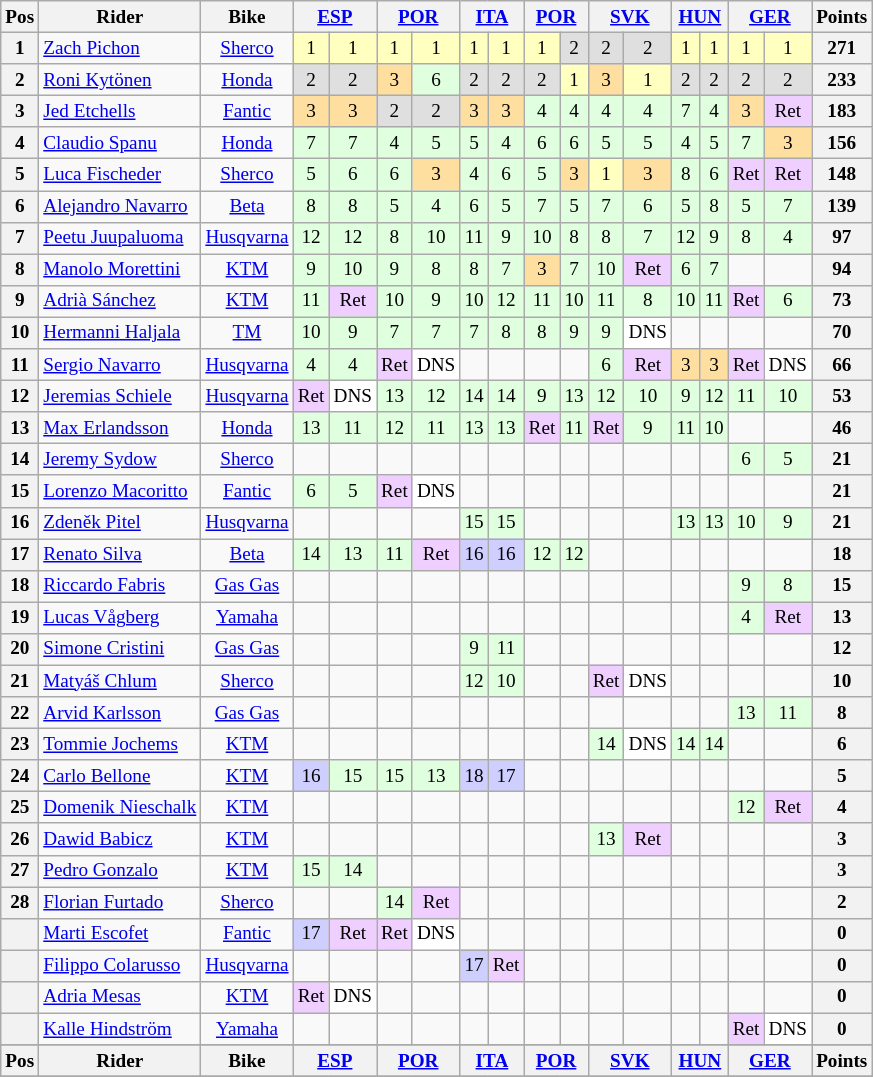<table class="wikitable" style="font-size: 80%; text-align:center">
<tr valign="top">
<th valign="middle">Pos</th>
<th valign="middle">Rider</th>
<th valign="middle">Bike</th>
<th colspan=2><a href='#'>ESP</a><br></th>
<th colspan=2><a href='#'>POR</a><br></th>
<th colspan=2><a href='#'>ITA</a><br></th>
<th colspan=2><a href='#'>POR</a><br></th>
<th colspan=2><a href='#'>SVK</a><br></th>
<th colspan=2><a href='#'>HUN</a><br></th>
<th colspan=2><a href='#'>GER</a><br></th>
<th valign="middle">Points</th>
</tr>
<tr>
<th>1</th>
<td align=left> <a href='#'>Zach Pichon</a></td>
<td><a href='#'>Sherco</a></td>
<td style="background:#ffffbf;">1</td>
<td style="background:#ffffbf;">1</td>
<td style="background:#ffffbf;">1</td>
<td style="background:#ffffbf;">1</td>
<td style="background:#ffffbf;">1</td>
<td style="background:#ffffbf;">1</td>
<td style="background:#ffffbf;">1</td>
<td style="background:#dfdfdf;">2</td>
<td style="background:#dfdfdf;">2</td>
<td style="background:#dfdfdf;">2</td>
<td style="background:#ffffbf;">1</td>
<td style="background:#ffffbf;">1</td>
<td style="background:#ffffbf;">1</td>
<td style="background:#ffffbf;">1</td>
<th>271</th>
</tr>
<tr>
<th>2</th>
<td align=left> <a href='#'>Roni Kytönen</a></td>
<td><a href='#'>Honda</a></td>
<td style="background:#dfdfdf;">2</td>
<td style="background:#dfdfdf;">2</td>
<td style="background:#ffdf9f;">3</td>
<td style="background:#dfffdf;">6</td>
<td style="background:#dfdfdf;">2</td>
<td style="background:#dfdfdf;">2</td>
<td style="background:#dfdfdf;">2</td>
<td style="background:#ffffbf;">1</td>
<td style="background:#ffdf9f;">3</td>
<td style="background:#ffffbf;">1</td>
<td style="background:#dfdfdf;">2</td>
<td style="background:#dfdfdf;">2</td>
<td style="background:#dfdfdf;">2</td>
<td style="background:#dfdfdf;">2</td>
<th>233</th>
</tr>
<tr>
<th>3</th>
<td align=left> <a href='#'>Jed Etchells</a></td>
<td><a href='#'>Fantic</a></td>
<td style="background:#ffdf9f;">3</td>
<td style="background:#ffdf9f;">3</td>
<td style="background:#dfdfdf;">2</td>
<td style="background:#dfdfdf;">2</td>
<td style="background:#ffdf9f;">3</td>
<td style="background:#ffdf9f;">3</td>
<td style="background:#dfffdf;">4</td>
<td style="background:#dfffdf;">4</td>
<td style="background:#dfffdf;">4</td>
<td style="background:#dfffdf;">4</td>
<td style="background:#dfffdf;">7</td>
<td style="background:#dfffdf;">4</td>
<td style="background:#ffdf9f;">3</td>
<td style="background:#efcfff;">Ret</td>
<th>183</th>
</tr>
<tr>
<th>4</th>
<td align=left> <a href='#'>Claudio Spanu</a></td>
<td><a href='#'>Honda</a></td>
<td style="background:#dfffdf;">7</td>
<td style="background:#dfffdf;">7</td>
<td style="background:#dfffdf;">4</td>
<td style="background:#dfffdf;">5</td>
<td style="background:#dfffdf;">5</td>
<td style="background:#dfffdf;">4</td>
<td style="background:#dfffdf;">6</td>
<td style="background:#dfffdf;">6</td>
<td style="background:#dfffdf;">5</td>
<td style="background:#dfffdf;">5</td>
<td style="background:#dfffdf;">4</td>
<td style="background:#dfffdf;">5</td>
<td style="background:#dfffdf;">7</td>
<td style="background:#ffdf9f;">3</td>
<th>156</th>
</tr>
<tr>
<th>5</th>
<td align=left> <a href='#'>Luca Fischeder</a></td>
<td><a href='#'>Sherco</a></td>
<td style="background:#dfffdf;">5</td>
<td style="background:#dfffdf;">6</td>
<td style="background:#dfffdf;">6</td>
<td style="background:#ffdf9f;">3</td>
<td style="background:#dfffdf;">4</td>
<td style="background:#dfffdf;">6</td>
<td style="background:#dfffdf;">5</td>
<td style="background:#ffdf9f;">3</td>
<td style="background:#ffffbf;">1</td>
<td style="background:#ffdf9f;">3</td>
<td style="background:#dfffdf;">8</td>
<td style="background:#dfffdf;">6</td>
<td style="background:#efcfff;">Ret</td>
<td style="background:#efcfff;">Ret</td>
<th>148</th>
</tr>
<tr>
<th>6</th>
<td align=left> <a href='#'>Alejandro Navarro</a></td>
<td><a href='#'>Beta</a></td>
<td style="background:#dfffdf;">8</td>
<td style="background:#dfffdf;">8</td>
<td style="background:#dfffdf;">5</td>
<td style="background:#dfffdf;">4</td>
<td style="background:#dfffdf;">6</td>
<td style="background:#dfffdf;">5</td>
<td style="background:#dfffdf;">7</td>
<td style="background:#dfffdf;">5</td>
<td style="background:#dfffdf;">7</td>
<td style="background:#dfffdf;">6</td>
<td style="background:#dfffdf;">5</td>
<td style="background:#dfffdf;">8</td>
<td style="background:#dfffdf;">5</td>
<td style="background:#dfffdf;">7</td>
<th>139</th>
</tr>
<tr>
<th>7</th>
<td align=left> <a href='#'>Peetu Juupaluoma</a></td>
<td><a href='#'>Husqvarna</a></td>
<td style="background:#dfffdf;">12</td>
<td style="background:#dfffdf;">12</td>
<td style="background:#dfffdf;">8</td>
<td style="background:#dfffdf;">10</td>
<td style="background:#dfffdf;">11</td>
<td style="background:#dfffdf;">9</td>
<td style="background:#dfffdf;">10</td>
<td style="background:#dfffdf;">8</td>
<td style="background:#dfffdf;">8</td>
<td style="background:#dfffdf;">7</td>
<td style="background:#dfffdf;">12</td>
<td style="background:#dfffdf;">9</td>
<td style="background:#dfffdf;">8</td>
<td style="background:#dfffdf;">4</td>
<th>97</th>
</tr>
<tr>
<th>8</th>
<td align=left> <a href='#'>Manolo Morettini</a></td>
<td><a href='#'>KTM</a></td>
<td style="background:#dfffdf;">9</td>
<td style="background:#dfffdf;">10</td>
<td style="background:#dfffdf;">9</td>
<td style="background:#dfffdf;">8</td>
<td style="background:#dfffdf;">8</td>
<td style="background:#dfffdf;">7</td>
<td style="background:#ffdf9f;">3</td>
<td style="background:#dfffdf;">7</td>
<td style="background:#dfffdf;">10</td>
<td style="background:#efcfff;">Ret</td>
<td style="background:#dfffdf;">6</td>
<td style="background:#dfffdf;">7</td>
<td></td>
<td></td>
<th>94</th>
</tr>
<tr>
<th>9</th>
<td align=left> <a href='#'>Adrià Sánchez</a></td>
<td><a href='#'>KTM</a></td>
<td style="background:#dfffdf;">11</td>
<td style="background:#efcfff;">Ret</td>
<td style="background:#dfffdf;">10</td>
<td style="background:#dfffdf;">9</td>
<td style="background:#dfffdf;">10</td>
<td style="background:#dfffdf;">12</td>
<td style="background:#dfffdf;">11</td>
<td style="background:#dfffdf;">10</td>
<td style="background:#dfffdf;">11</td>
<td style="background:#dfffdf;">8</td>
<td style="background:#dfffdf;">10</td>
<td style="background:#dfffdf;">11</td>
<td style="background:#efcfff;">Ret</td>
<td style="background:#dfffdf;">6</td>
<th>73</th>
</tr>
<tr>
<th>10</th>
<td align=left> <a href='#'>Hermanni Haljala</a></td>
<td><a href='#'>TM</a></td>
<td style="background:#dfffdf;">10</td>
<td style="background:#dfffdf;">9</td>
<td style="background:#dfffdf;">7</td>
<td style="background:#dfffdf;">7</td>
<td style="background:#dfffdf;">7</td>
<td style="background:#dfffdf;">8</td>
<td style="background:#dfffdf;">8</td>
<td style="background:#dfffdf;">9</td>
<td style="background:#dfffdf;">9</td>
<td style="background:#ffffff;">DNS</td>
<td></td>
<td></td>
<td></td>
<td></td>
<th>70</th>
</tr>
<tr>
<th>11</th>
<td align=left> <a href='#'>Sergio Navarro</a></td>
<td><a href='#'>Husqvarna</a></td>
<td style="background:#dfffdf;">4</td>
<td style="background:#dfffdf;">4</td>
<td style="background:#efcfff;">Ret</td>
<td style="background:#ffffff;">DNS</td>
<td></td>
<td></td>
<td></td>
<td></td>
<td style="background:#dfffdf;">6</td>
<td style="background:#efcfff;">Ret</td>
<td style="background:#ffdf9f;">3</td>
<td style="background:#ffdf9f;">3</td>
<td style="background:#efcfff;">Ret</td>
<td style="background:#ffffff;">DNS</td>
<th>66</th>
</tr>
<tr>
<th>12</th>
<td align=left> <a href='#'>Jeremias Schiele</a></td>
<td><a href='#'>Husqvarna</a></td>
<td style="background:#efcfff;">Ret</td>
<td style="background:#ffffff;">DNS</td>
<td style="background:#dfffdf;">13</td>
<td style="background:#dfffdf;">12</td>
<td style="background:#dfffdf;">14</td>
<td style="background:#dfffdf;">14</td>
<td style="background:#dfffdf;">9</td>
<td style="background:#dfffdf;">13</td>
<td style="background:#dfffdf;">12</td>
<td style="background:#dfffdf;">10</td>
<td style="background:#dfffdf;">9</td>
<td style="background:#dfffdf;">12</td>
<td style="background:#dfffdf;">11</td>
<td style="background:#dfffdf;">10</td>
<th>53</th>
</tr>
<tr>
<th>13</th>
<td align=left> <a href='#'>Max Erlandsson</a></td>
<td><a href='#'>Honda</a></td>
<td style="background:#dfffdf;">13</td>
<td style="background:#dfffdf;">11</td>
<td style="background:#dfffdf;">12</td>
<td style="background:#dfffdf;">11</td>
<td style="background:#dfffdf;">13</td>
<td style="background:#dfffdf;">13</td>
<td style="background:#efcfff;">Ret</td>
<td style="background:#dfffdf;">11</td>
<td style="background:#efcfff;">Ret</td>
<td style="background:#dfffdf;">9</td>
<td style="background:#dfffdf;">11</td>
<td style="background:#dfffdf;">10</td>
<td></td>
<td></td>
<th>46</th>
</tr>
<tr>
<th>14</th>
<td align=left> <a href='#'>Jeremy Sydow</a></td>
<td><a href='#'>Sherco</a></td>
<td></td>
<td></td>
<td></td>
<td></td>
<td></td>
<td></td>
<td></td>
<td></td>
<td></td>
<td></td>
<td></td>
<td></td>
<td style="background:#dfffdf;">6</td>
<td style="background:#dfffdf;">5</td>
<th>21</th>
</tr>
<tr>
<th>15</th>
<td align=left> <a href='#'>Lorenzo Macoritto</a></td>
<td><a href='#'>Fantic</a></td>
<td style="background:#dfffdf;">6</td>
<td style="background:#dfffdf;">5</td>
<td style="background:#efcfff;">Ret</td>
<td style="background:#ffffff;">DNS</td>
<td></td>
<td></td>
<td></td>
<td></td>
<td></td>
<td></td>
<td></td>
<td></td>
<td></td>
<td></td>
<th>21</th>
</tr>
<tr>
<th>16</th>
<td align=left> <a href='#'>Zdeněk Pitel</a></td>
<td><a href='#'>Husqvarna</a></td>
<td></td>
<td></td>
<td></td>
<td></td>
<td style="background:#dfffdf;">15</td>
<td style="background:#dfffdf;">15</td>
<td></td>
<td></td>
<td></td>
<td></td>
<td style="background:#dfffdf;">13</td>
<td style="background:#dfffdf;">13</td>
<td style="background:#dfffdf;">10</td>
<td style="background:#dfffdf;">9</td>
<th>21</th>
</tr>
<tr>
<th>17</th>
<td align=left> <a href='#'>Renato Silva</a></td>
<td><a href='#'>Beta</a></td>
<td style="background:#dfffdf;">14</td>
<td style="background:#dfffdf;">13</td>
<td style="background:#dfffdf;">11</td>
<td style="background:#efcfff;">Ret</td>
<td style="background:#cfcfff;">16</td>
<td style="background:#cfcfff;">16</td>
<td style="background:#dfffdf;">12</td>
<td style="background:#dfffdf;">12</td>
<td></td>
<td></td>
<td></td>
<td></td>
<td></td>
<td></td>
<th>18</th>
</tr>
<tr>
<th>18</th>
<td align=left> <a href='#'>Riccardo Fabris</a></td>
<td><a href='#'>Gas Gas</a></td>
<td></td>
<td></td>
<td></td>
<td></td>
<td></td>
<td></td>
<td></td>
<td></td>
<td></td>
<td></td>
<td></td>
<td></td>
<td style="background:#dfffdf;">9</td>
<td style="background:#dfffdf;">8</td>
<th>15</th>
</tr>
<tr>
<th>19</th>
<td align=left> <a href='#'>Lucas Vågberg</a></td>
<td><a href='#'>Yamaha</a></td>
<td></td>
<td></td>
<td></td>
<td></td>
<td></td>
<td></td>
<td></td>
<td></td>
<td></td>
<td></td>
<td></td>
<td></td>
<td style="background:#dfffdf;">4</td>
<td style="background:#efcfff;">Ret</td>
<th>13</th>
</tr>
<tr>
<th>20</th>
<td align=left> <a href='#'>Simone Cristini</a></td>
<td><a href='#'>Gas Gas</a></td>
<td></td>
<td></td>
<td></td>
<td></td>
<td style="background:#dfffdf;">9</td>
<td style="background:#dfffdf;">11</td>
<td></td>
<td></td>
<td></td>
<td></td>
<td></td>
<td></td>
<td></td>
<td></td>
<th>12</th>
</tr>
<tr>
<th>21</th>
<td align=left> <a href='#'>Matyáš Chlum</a></td>
<td><a href='#'>Sherco</a></td>
<td></td>
<td></td>
<td></td>
<td></td>
<td style="background:#dfffdf;">12</td>
<td style="background:#dfffdf;">10</td>
<td></td>
<td></td>
<td style="background:#efcfff;">Ret</td>
<td style="background:#ffffff;">DNS</td>
<td></td>
<td></td>
<td></td>
<td></td>
<th>10</th>
</tr>
<tr>
<th>22</th>
<td align=left> <a href='#'>Arvid Karlsson</a></td>
<td><a href='#'>Gas Gas</a></td>
<td></td>
<td></td>
<td></td>
<td></td>
<td></td>
<td></td>
<td></td>
<td></td>
<td></td>
<td></td>
<td></td>
<td></td>
<td style="background:#dfffdf;">13</td>
<td style="background:#dfffdf;">11</td>
<th>8</th>
</tr>
<tr>
<th>23</th>
<td align=left> <a href='#'>Tommie Jochems</a></td>
<td><a href='#'>KTM</a></td>
<td></td>
<td></td>
<td></td>
<td></td>
<td></td>
<td></td>
<td></td>
<td></td>
<td style="background:#dfffdf;">14</td>
<td style="background:#ffffff;">DNS</td>
<td style="background:#dfffdf;">14</td>
<td style="background:#dfffdf;">14</td>
<td></td>
<td></td>
<th>6</th>
</tr>
<tr>
<th>24</th>
<td align=left> <a href='#'>Carlo Bellone</a></td>
<td><a href='#'>KTM</a></td>
<td style="background:#cfcfff;">16</td>
<td style="background:#dfffdf;">15</td>
<td style="background:#dfffdf;">15</td>
<td style="background:#dfffdf;">13</td>
<td style="background:#cfcfff;">18</td>
<td style="background:#cfcfff;">17</td>
<td></td>
<td></td>
<td></td>
<td></td>
<td></td>
<td></td>
<td></td>
<td></td>
<th>5</th>
</tr>
<tr>
<th>25</th>
<td align=left> <a href='#'>Domenik Nieschalk</a></td>
<td><a href='#'>KTM</a></td>
<td></td>
<td></td>
<td></td>
<td></td>
<td></td>
<td></td>
<td></td>
<td></td>
<td></td>
<td></td>
<td></td>
<td></td>
<td style="background:#dfffdf;">12</td>
<td style="background:#efcfff;">Ret</td>
<th>4</th>
</tr>
<tr>
<th>26</th>
<td align=left> <a href='#'>Dawid Babicz</a></td>
<td><a href='#'>KTM</a></td>
<td></td>
<td></td>
<td></td>
<td></td>
<td></td>
<td></td>
<td></td>
<td></td>
<td style="background:#dfffdf;">13</td>
<td style="background:#efcfff;">Ret</td>
<td></td>
<td></td>
<td></td>
<td></td>
<th>3</th>
</tr>
<tr>
<th>27</th>
<td align=left> <a href='#'>Pedro Gonzalo</a></td>
<td><a href='#'>KTM</a></td>
<td style="background:#dfffdf;">15</td>
<td style="background:#dfffdf;">14</td>
<td></td>
<td></td>
<td></td>
<td></td>
<td></td>
<td></td>
<td></td>
<td></td>
<td></td>
<td></td>
<td></td>
<td></td>
<th>3</th>
</tr>
<tr>
<th>28</th>
<td align=left> <a href='#'>Florian Furtado</a></td>
<td><a href='#'>Sherco</a></td>
<td></td>
<td></td>
<td style="background:#dfffdf;">14</td>
<td style="background:#efcfff;">Ret</td>
<td></td>
<td></td>
<td></td>
<td></td>
<td></td>
<td></td>
<td></td>
<td></td>
<td></td>
<td></td>
<th>2</th>
</tr>
<tr>
<th></th>
<td align=left> <a href='#'>Marti Escofet</a></td>
<td><a href='#'>Fantic</a></td>
<td style="background:#cfcfff;">17</td>
<td style="background:#efcfff;">Ret</td>
<td style="background:#efcfff;">Ret</td>
<td style="background:#ffffff;">DNS</td>
<td></td>
<td></td>
<td></td>
<td></td>
<td></td>
<td></td>
<td></td>
<td></td>
<td></td>
<td></td>
<th>0</th>
</tr>
<tr>
<th></th>
<td align=left> <a href='#'>Filippo Colarusso</a></td>
<td><a href='#'>Husqvarna</a></td>
<td></td>
<td></td>
<td></td>
<td></td>
<td style="background:#cfcfff;">17</td>
<td style="background:#efcfff;">Ret</td>
<td></td>
<td></td>
<td></td>
<td></td>
<td></td>
<td></td>
<td></td>
<td></td>
<th>0</th>
</tr>
<tr>
<th></th>
<td align=left> <a href='#'>Adria Mesas</a></td>
<td><a href='#'>KTM</a></td>
<td style="background:#efcfff;">Ret</td>
<td style="background:#ffffff;">DNS</td>
<td></td>
<td></td>
<td></td>
<td></td>
<td></td>
<td></td>
<td></td>
<td></td>
<td></td>
<td></td>
<td></td>
<td></td>
<th>0</th>
</tr>
<tr>
<th></th>
<td align=left> <a href='#'>Kalle Hindström</a></td>
<td><a href='#'>Yamaha</a></td>
<td></td>
<td></td>
<td></td>
<td></td>
<td></td>
<td></td>
<td></td>
<td></td>
<td></td>
<td></td>
<td></td>
<td></td>
<td style="background:#efcfff;">Ret</td>
<td style="background:#ffffff;">DNS</td>
<th>0</th>
</tr>
<tr>
</tr>
<tr valign="top">
<th valign="middle">Pos</th>
<th valign="middle">Rider</th>
<th valign="middle">Bike</th>
<th colspan=2><a href='#'>ESP</a><br></th>
<th colspan=2><a href='#'>POR</a><br></th>
<th colspan=2><a href='#'>ITA</a><br></th>
<th colspan=2><a href='#'>POR</a><br></th>
<th colspan=2><a href='#'>SVK</a><br></th>
<th colspan=2><a href='#'>HUN</a><br></th>
<th colspan=2><a href='#'>GER</a><br></th>
<th valign="middle">Points</th>
</tr>
<tr>
</tr>
</table>
